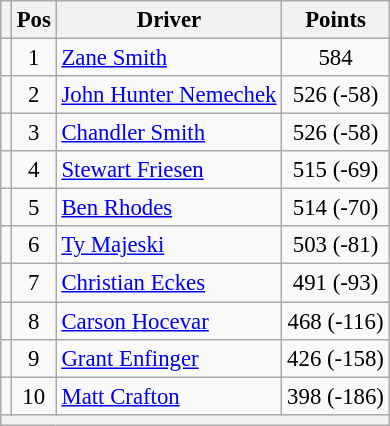<table class="wikitable" style="font-size: 95%;">
<tr>
<th></th>
<th>Pos</th>
<th>Driver</th>
<th>Points</th>
</tr>
<tr>
<td align="left"></td>
<td style="text-align:center;">1</td>
<td><a href='#'>Zane Smith</a></td>
<td style="text-align:center;">584</td>
</tr>
<tr>
<td align="left"></td>
<td style="text-align:center;">2</td>
<td><a href='#'>John Hunter Nemechek</a></td>
<td style="text-align:center;">526 (-58)</td>
</tr>
<tr>
<td align="left"></td>
<td style="text-align:center;">3</td>
<td><a href='#'>Chandler Smith</a></td>
<td style="text-align:center;">526 (-58)</td>
</tr>
<tr>
<td align="left"></td>
<td style="text-align:center;">4</td>
<td><a href='#'>Stewart Friesen</a></td>
<td style="text-align:center;">515 (-69)</td>
</tr>
<tr>
<td align="left"></td>
<td style="text-align:center;">5</td>
<td><a href='#'>Ben Rhodes</a></td>
<td style="text-align:center;">514 (-70)</td>
</tr>
<tr>
<td align="left"></td>
<td style="text-align:center;">6</td>
<td><a href='#'>Ty Majeski</a></td>
<td style="text-align:center;">503 (-81)</td>
</tr>
<tr>
<td align="left"></td>
<td style="text-align:center;">7</td>
<td><a href='#'>Christian Eckes</a></td>
<td style="text-align:center;">491 (-93)</td>
</tr>
<tr>
<td align="left"></td>
<td style="text-align:center;">8</td>
<td><a href='#'>Carson Hocevar</a></td>
<td style="text-align:center;">468 (-116)</td>
</tr>
<tr>
<td align="left"></td>
<td style="text-align:center;">9</td>
<td><a href='#'>Grant Enfinger</a></td>
<td style="text-align:center;">426 (-158)</td>
</tr>
<tr>
<td align="left"></td>
<td style="text-align:center;">10</td>
<td><a href='#'>Matt Crafton</a></td>
<td style="text-align:center;">398 (-186)</td>
</tr>
<tr class="sortbottom">
<th colspan="9"></th>
</tr>
</table>
